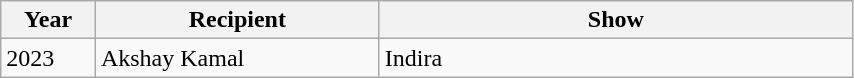<table class="wikitable" width="45%">
<tr>
<th style="width:10%;">Year</th>
<th style="width:30%;">Recipient</th>
<th style="width:50%;">Show</th>
</tr>
<tr>
<td>2023</td>
<td>Akshay Kamal</td>
<td>Indira</td>
</tr>
</table>
